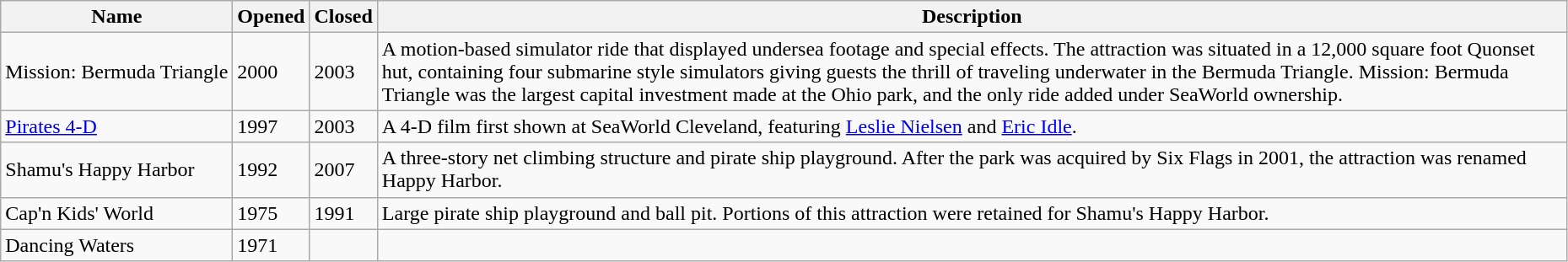<table class="wikitable" style="width:98%;">
<tr>
<th>Name</th>
<th>Opened</th>
<th>Closed</th>
<th>Description</th>
</tr>
<tr>
<td style="white-space:nowrap;">Mission: Bermuda Triangle</td>
<td>2000</td>
<td>2003</td>
<td>A motion-based simulator ride that displayed undersea footage and special effects. The attraction was situated in a 12,000 square foot Quonset hut, containing four submarine style simulators giving guests the thrill of traveling underwater in the Bermuda Triangle. Mission: Bermuda Triangle was the largest capital investment made at the Ohio park, and the only ride added under SeaWorld ownership.</td>
</tr>
<tr>
<td><a href='#'>Pirates 4-D</a></td>
<td>1997</td>
<td>2003</td>
<td>A 4-D film first shown at SeaWorld Cleveland, featuring <a href='#'>Leslie Nielsen</a> and <a href='#'>Eric Idle</a>.</td>
</tr>
<tr>
<td>Shamu's Happy Harbor</td>
<td>1992</td>
<td>2007</td>
<td>A three-story net climbing structure and pirate ship playground. After the park was acquired by Six Flags in 2001, the attraction was renamed Happy Harbor.</td>
</tr>
<tr>
<td>Cap'n Kids' World</td>
<td>1975</td>
<td>1991</td>
<td>Large pirate ship playground and ball pit. Portions of this attraction were retained for Shamu's Happy Harbor.</td>
</tr>
<tr>
<td>Dancing Waters</td>
<td>1971</td>
<td></td>
<td></td>
</tr>
</table>
